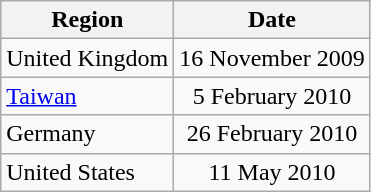<table class="wikitable">
<tr>
<th>Region</th>
<th>Date</th>
</tr>
<tr>
<td>United Kingdom</td>
<td style="text-align:center;">16 November 2009</td>
</tr>
<tr>
<td><a href='#'>Taiwan</a></td>
<td style="text-align:center;">5 February 2010</td>
</tr>
<tr>
<td>Germany</td>
<td style="text-align:center;">26 February 2010</td>
</tr>
<tr>
<td>United States</td>
<td style="text-align:center;">11 May 2010</td>
</tr>
</table>
